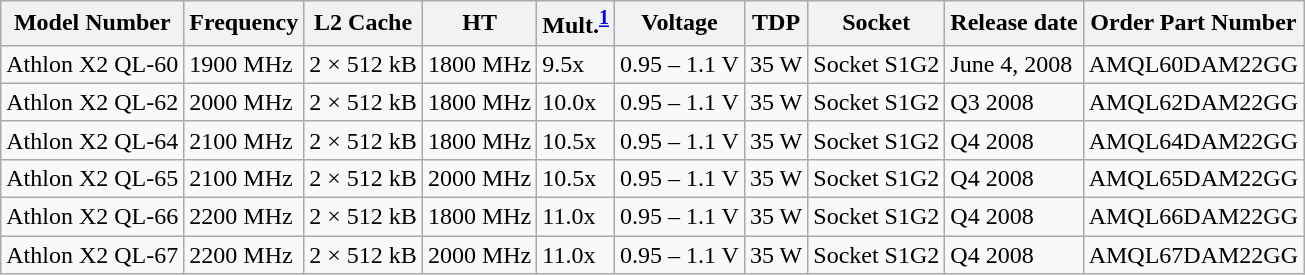<table class="wikitable">
<tr>
<th>Model Number</th>
<th>Frequency</th>
<th>L2 Cache</th>
<th>HT</th>
<th>Mult.<sup><a href='#'>1</a></sup></th>
<th>Voltage</th>
<th>TDP</th>
<th>Socket</th>
<th>Release date</th>
<th>Order Part Number</th>
</tr>
<tr>
<td>Athlon X2 QL-60</td>
<td>1900 MHz</td>
<td>2 × 512 kB</td>
<td>1800 MHz</td>
<td>9.5x</td>
<td>0.95 – 1.1 V</td>
<td>35 W</td>
<td>Socket S1G2</td>
<td>June 4, 2008</td>
<td>AMQL60DAM22GG</td>
</tr>
<tr>
<td>Athlon X2 QL-62</td>
<td>2000 MHz</td>
<td>2 × 512 kB</td>
<td>1800 MHz</td>
<td>10.0x</td>
<td>0.95 – 1.1 V</td>
<td>35 W</td>
<td>Socket S1G2</td>
<td>Q3 2008</td>
<td>AMQL62DAM22GG</td>
</tr>
<tr>
<td>Athlon X2 QL-64</td>
<td>2100 MHz</td>
<td>2 × 512 kB</td>
<td>1800 MHz</td>
<td>10.5x</td>
<td>0.95 – 1.1 V</td>
<td>35 W</td>
<td>Socket S1G2</td>
<td>Q4 2008</td>
<td>AMQL64DAM22GG</td>
</tr>
<tr>
<td>Athlon X2 QL-65</td>
<td>2100 MHz</td>
<td>2 × 512 kB</td>
<td>2000 MHz</td>
<td>10.5x</td>
<td>0.95 – 1.1 V</td>
<td>35 W</td>
<td>Socket S1G2</td>
<td>Q4 2008</td>
<td>AMQL65DAM22GG</td>
</tr>
<tr>
<td>Athlon X2 QL-66</td>
<td>2200 MHz</td>
<td>2 × 512 kB</td>
<td>1800 MHz</td>
<td>11.0x</td>
<td>0.95 – 1.1 V</td>
<td>35 W</td>
<td>Socket S1G2</td>
<td>Q4 2008</td>
<td>AMQL66DAM22GG</td>
</tr>
<tr>
<td>Athlon X2 QL-67</td>
<td>2200 MHz</td>
<td>2 × 512 kB</td>
<td>2000 MHz</td>
<td>11.0x</td>
<td>0.95 – 1.1 V</td>
<td>35 W</td>
<td>Socket S1G2</td>
<td>Q4 2008</td>
<td>AMQL67DAM22GG</td>
</tr>
</table>
